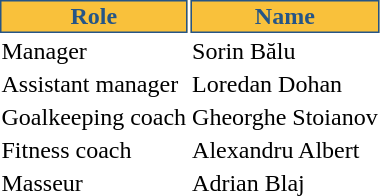<table class="toccolours">
<tr>
<th style="background:#f9c13b;color:#255587;border:1px solid #255587;">Role</th>
<th style="background:#f9c13b;color:#255587;border:1px solid #255587;">Name</th>
</tr>
<tr>
<td>Manager</td>
<td> Sorin Bălu</td>
</tr>
<tr>
<td>Assistant manager</td>
<td> Loredan Dohan</td>
</tr>
<tr>
<td>Goalkeeping coach</td>
<td> Gheorghe Stoianov</td>
</tr>
<tr>
<td>Fitness coach</td>
<td> Alexandru Albert</td>
</tr>
<tr>
<td>Masseur</td>
<td> Adrian Blaj</td>
</tr>
</table>
